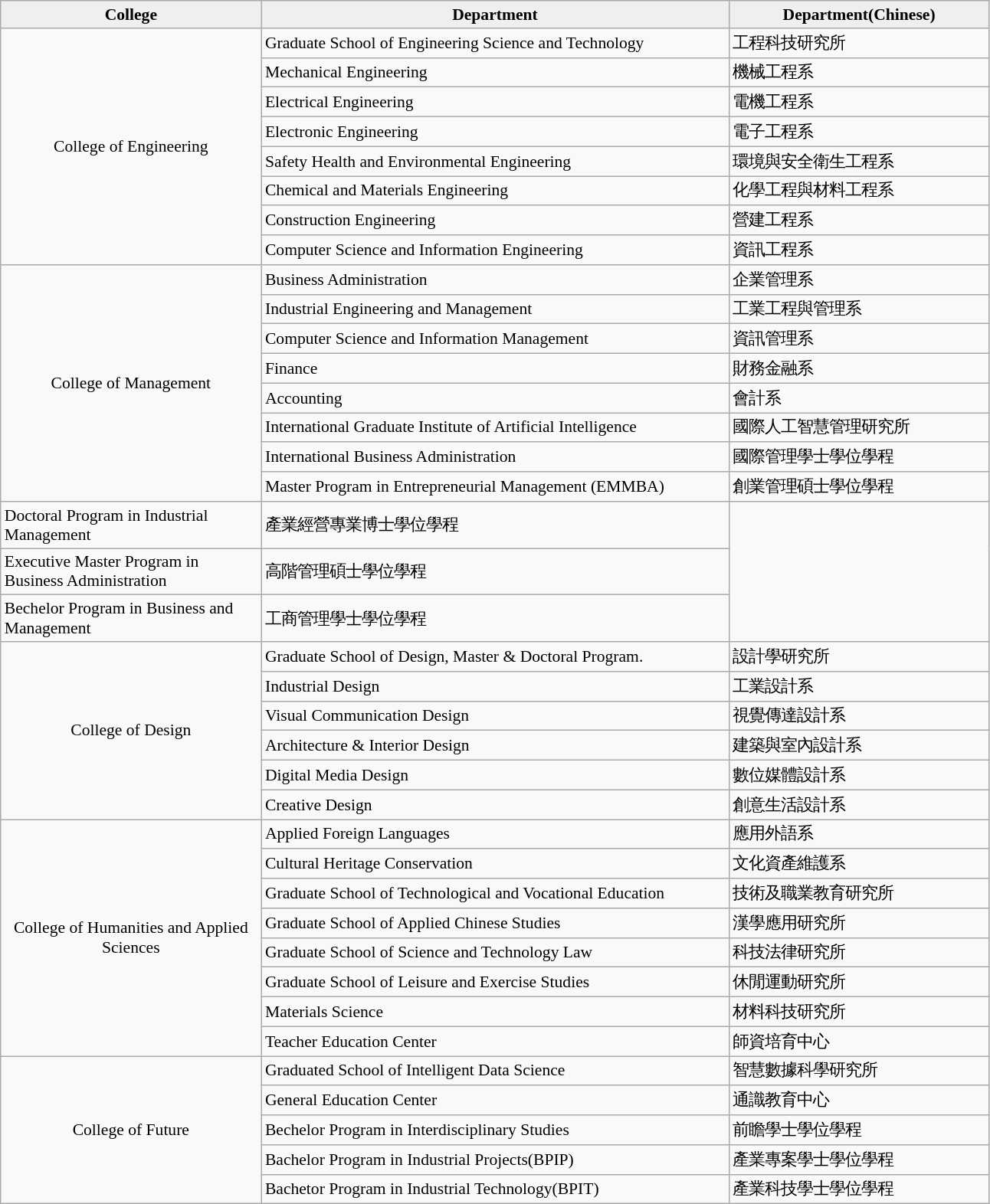<table class="wikitable" style="font-size: 90%;">
<tr style="background:#efefef; text-align:center;">
<td style="width:220px; "><strong>College </strong></td>
<td style="width:400px; "><strong>Department</strong></td>
<td style="width:220px; "><strong>Department(Chinese)</strong></td>
</tr>
<tr>
<td style="text-align:center;" rowspan="8">College of Engineering</td>
<td>Graduate School of Engineering Science and Technology</td>
<td>工程科技研究所 </td>
</tr>
<tr>
<td>Mechanical Engineering</td>
<td>機械工程系 </td>
</tr>
<tr>
<td>Electrical Engineering</td>
<td>電機工程系 </td>
</tr>
<tr>
<td>Electronic Engineering</td>
<td>電子工程系</td>
</tr>
<tr>
<td>Safety Health and Environmental Engineering</td>
<td>環境與安全衛生工程系</td>
</tr>
<tr>
<td>Chemical and Materials Engineering</td>
<td>化學工程與材料工程系</td>
</tr>
<tr>
<td>Construction Engineering</td>
<td>營建工程系</td>
</tr>
<tr>
<td>Computer Science and Information Engineering</td>
<td>資訊工程系</td>
</tr>
<tr>
<td style="text-align:center;" rowspan="8" rowspan="11">College of Management</td>
<td>Business Administration</td>
<td>企業管理系</td>
</tr>
<tr>
<td>Industrial Engineering and Management</td>
<td>工業工程與管理系</td>
</tr>
<tr>
<td>Computer Science and Information Management</td>
<td>資訊管理系</td>
</tr>
<tr>
<td>Finance</td>
<td>財務金融系</td>
</tr>
<tr>
<td>Accounting</td>
<td>會計系</td>
</tr>
<tr>
<td>International Graduate Institute of Artificial Intelligence</td>
<td>國際人工智慧管理研究所</td>
</tr>
<tr>
<td>International Business Administration</td>
<td>國際管理學士學位學程</td>
</tr>
<tr>
<td>Master Program in Entrepreneurial Management (EMMBA)</td>
<td>創業管理碩士學位學程</td>
</tr>
<tr>
<td>Doctoral Program in Industrial Management</td>
<td>產業經營專業博士學位學程</td>
</tr>
<tr>
<td>Executive Master Program in Business Administration</td>
<td>高階管理碩士學位學程</td>
</tr>
<tr>
<td>Bechelor Program in Business and Management</td>
<td>工商管理學士學位學程</td>
</tr>
<tr>
<td style="text-align:center;" rowspan="6">College of Design</td>
<td>Graduate School of Design, Master & Doctoral Program.</td>
<td>設計學研究所</td>
</tr>
<tr>
<td>Industrial Design</td>
<td>工業設計系</td>
</tr>
<tr>
<td>Visual Communication Design</td>
<td>視覺傳達設計系</td>
</tr>
<tr>
<td>Architecture & Interior Design</td>
<td>建築與室內設計系</td>
</tr>
<tr>
<td>Digital Media Design</td>
<td>數位媒體設計系</td>
</tr>
<tr>
<td>Creative Design</td>
<td>創意生活設計系</td>
</tr>
<tr>
<td style="text-align:center;" rowspan="8">College of Humanities and Applied Sciences</td>
<td>Applied Foreign Languages</td>
<td>應用外語系</td>
</tr>
<tr>
<td>Cultural Heritage Conservation</td>
<td>文化資產維護系</td>
</tr>
<tr>
<td>Graduate School of Technological and Vocational Education</td>
<td>技術及職業教育研究所</td>
</tr>
<tr>
<td>Graduate School of Applied Chinese Studies</td>
<td>漢學應用研究所</td>
</tr>
<tr>
<td>Graduate School of Science and Technology Law</td>
<td>科技法律研究所</td>
</tr>
<tr>
<td>Graduate School of Leisure and Exercise Studies</td>
<td>休閒運動研究所</td>
</tr>
<tr>
<td>Materials Science</td>
<td>材料科技研究所</td>
</tr>
<tr>
<td>Teacher Education Center</td>
<td>師資培育中心</td>
</tr>
<tr>
<td style="text-align:center;" rowspan="6">College of Future</td>
<td>Graduated School of Intelligent Data Science</td>
<td>智慧數據科學研究所</td>
</tr>
<tr>
<td>General Education Center</td>
<td>通識教育中心</td>
</tr>
<tr>
<td>Bechelor Program in Interdisciplinary Studies</td>
<td>前瞻學士學位學程</td>
</tr>
<tr>
<td>Bachelor Program in Industrial Projects(BPIP)</td>
<td>產業專案學士學位學程</td>
</tr>
<tr>
<td>Bachetor Program in Industrial Technology(BPIT)</td>
<td>產業科技學士學位學程</td>
</tr>
</table>
